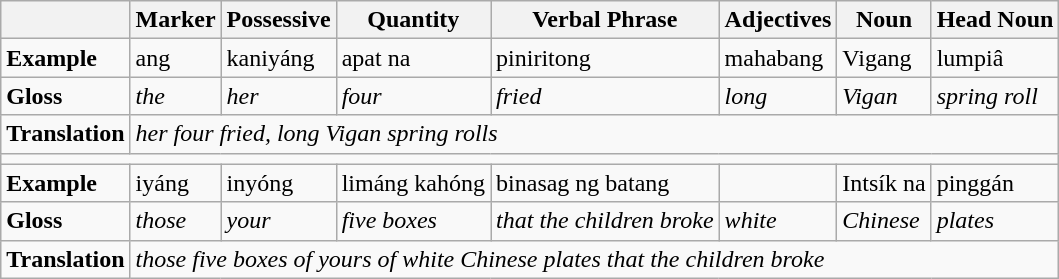<table class="wikitable">
<tr>
<th></th>
<th>Marker</th>
<th>Possessive</th>
<th>Quantity</th>
<th>Verbal Phrase</th>
<th>Adjectives</th>
<th>Noun</th>
<th>Head Noun</th>
</tr>
<tr>
<td><strong>Example</strong></td>
<td>ang</td>
<td>kaniyáng</td>
<td>apat na</td>
<td>piniritong</td>
<td>mahabang</td>
<td>Vigang</td>
<td>lumpiâ</td>
</tr>
<tr>
<td><strong>Gloss</strong></td>
<td><em>the</em></td>
<td><em>her</em></td>
<td><em>four</em></td>
<td><em>fried</em></td>
<td><em>long</em></td>
<td><em>Vigan</em></td>
<td><em>spring roll</em></td>
</tr>
<tr>
<td><strong>Translation</strong></td>
<td colspan="7"><em>her four fried, long Vigan spring rolls</em></td>
</tr>
<tr>
<td colspan="8"></td>
</tr>
<tr>
<td><strong>Example</strong></td>
<td>iyáng</td>
<td>inyóng</td>
<td>limáng kahóng</td>
<td>binasag ng batang</td>
<td></td>
<td>Intsík na</td>
<td>pinggán</td>
</tr>
<tr>
<td><strong>Gloss</strong></td>
<td><em>those</em></td>
<td><em>your</em></td>
<td><em>five boxes</em></td>
<td><em>that the children broke</em></td>
<td><em>white</em></td>
<td><em>Chinese</em></td>
<td><em>plates</em></td>
</tr>
<tr>
<td><strong>Translation</strong></td>
<td colspan="7"><em>those five boxes of yours of white Chinese plates that the children broke</em></td>
</tr>
</table>
